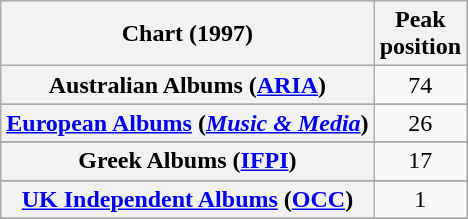<table class="wikitable sortable plainrowheaders" style="text-align:center">
<tr>
<th scope="col">Chart (1997)</th>
<th scope="col">Peak<br>position</th>
</tr>
<tr>
<th scope="row">Australian Albums (<a href='#'>ARIA</a>)</th>
<td>74</td>
</tr>
<tr>
</tr>
<tr>
</tr>
<tr>
<th scope="row"><a href='#'>European Albums</a> (<em><a href='#'>Music & Media</a></em>)</th>
<td>26</td>
</tr>
<tr>
</tr>
<tr>
</tr>
<tr>
<th scope="row">Greek Albums (<a href='#'>IFPI</a>)</th>
<td>17</td>
</tr>
<tr>
</tr>
<tr>
</tr>
<tr>
</tr>
<tr>
<th scope="row"><a href='#'>UK Independent Albums</a> (<a href='#'>OCC</a>)</th>
<td>1</td>
</tr>
<tr>
</tr>
</table>
